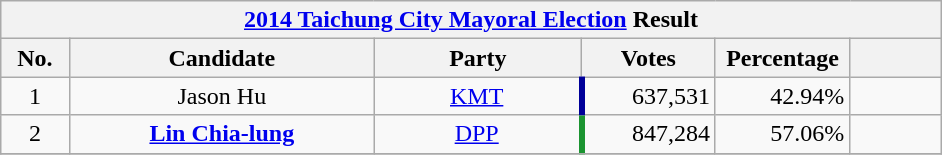<table class="wikitable" style="margin:1em auto; text-align:center">
<tr>
<th colspan="7" width=620px><a href='#'>2014 Taichung City Mayoral Election</a> Result</th>
</tr>
<tr>
<th width=35>No.</th>
<th width=180>Candidate</th>
<th width=120>Party</th>
<th width=75>Votes</th>
<th width=75>Percentage</th>
<th width=49></th>
</tr>
<tr>
<td>1</td>
<td>Jason Hu</td>
<td><a href='#'>KMT</a></td>
<td style="border-left:4px solid #000099;" align="right">637,531</td>
<td align="right">42.94%</td>
<td align="center"></td>
</tr>
<tr>
<td>2</td>
<td><strong><a href='#'>Lin Chia-lung</a></strong></td>
<td><a href='#'>DPP</a></td>
<td style="border-left:4px solid #1B9431;" align="right">847,284</td>
<td align="right">57.06%</td>
<td align="center"></td>
</tr>
<tr bgcolor=EEEEEE>
</tr>
</table>
